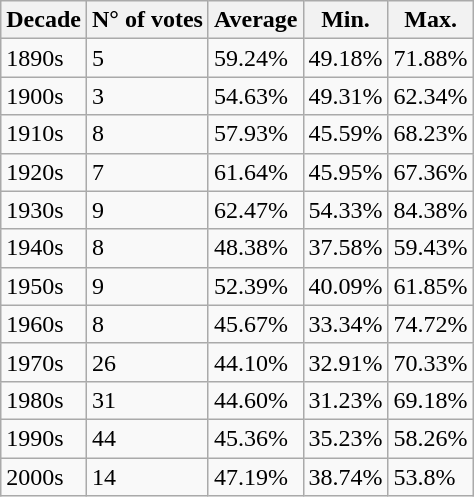<table class="wikitable">
<tr>
<th>Decade</th>
<th>N° of votes</th>
<th>Average</th>
<th>Min.</th>
<th>Max.</th>
</tr>
<tr>
<td>1890s</td>
<td>5</td>
<td>59.24%</td>
<td>49.18%</td>
<td>71.88%</td>
</tr>
<tr>
<td>1900s</td>
<td>3</td>
<td>54.63%</td>
<td>49.31%</td>
<td>62.34%</td>
</tr>
<tr>
<td>1910s</td>
<td>8</td>
<td>57.93%</td>
<td>45.59%</td>
<td>68.23%</td>
</tr>
<tr>
<td>1920s</td>
<td>7</td>
<td>61.64%</td>
<td>45.95%</td>
<td>67.36%</td>
</tr>
<tr>
<td>1930s</td>
<td>9</td>
<td>62.47%</td>
<td>54.33%</td>
<td>84.38%</td>
</tr>
<tr>
<td>1940s</td>
<td>8</td>
<td>48.38%</td>
<td>37.58%</td>
<td>59.43%</td>
</tr>
<tr>
<td>1950s</td>
<td>9</td>
<td>52.39%</td>
<td>40.09%</td>
<td>61.85%</td>
</tr>
<tr>
<td>1960s</td>
<td>8</td>
<td>45.67%</td>
<td>33.34%</td>
<td>74.72%</td>
</tr>
<tr>
<td>1970s</td>
<td>26</td>
<td>44.10%</td>
<td>32.91%</td>
<td>70.33%</td>
</tr>
<tr>
<td>1980s</td>
<td>31</td>
<td>44.60%</td>
<td>31.23%</td>
<td>69.18%</td>
</tr>
<tr>
<td>1990s</td>
<td>44</td>
<td>45.36%</td>
<td>35.23%</td>
<td>58.26%</td>
</tr>
<tr>
<td>2000s</td>
<td>14</td>
<td>47.19%</td>
<td>38.74%</td>
<td>53.8%</td>
</tr>
</table>
